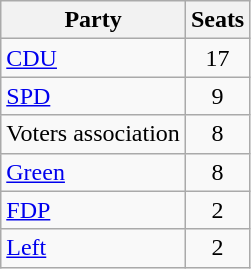<table class="wikitable">
<tr>
<th>Party</th>
<th>Seats</th>
</tr>
<tr>
<td><a href='#'>CDU</a></td>
<td align="center">17</td>
</tr>
<tr>
<td><a href='#'>SPD</a></td>
<td align="center">9</td>
</tr>
<tr>
<td>Voters association</td>
<td align="center">8</td>
</tr>
<tr>
<td><a href='#'>Green</a></td>
<td align="center">8</td>
</tr>
<tr>
<td><a href='#'>FDP</a></td>
<td align="center">2</td>
</tr>
<tr>
<td><a href='#'>Left</a></td>
<td align="center">2</td>
</tr>
</table>
